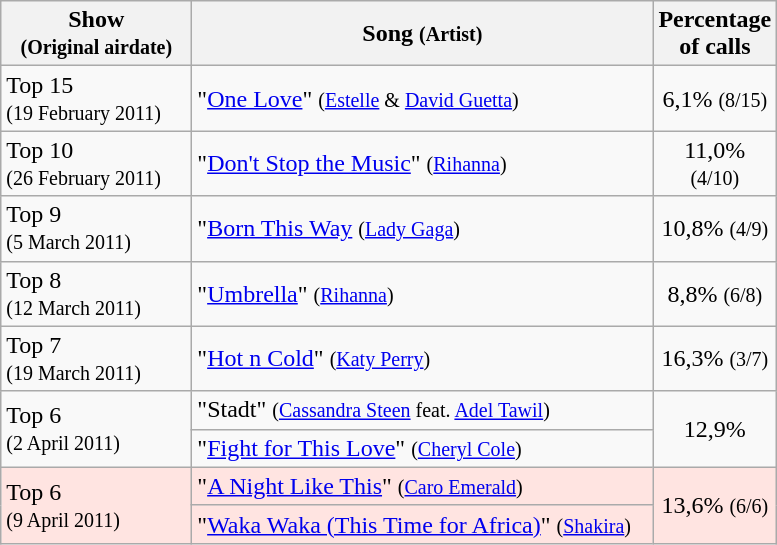<table class="wikitable">
<tr ">
<th style="width:120px;">Show<br><small>(Original airdate)</small></th>
<th style="width:300px;">Song <small>(Artist)</small></th>
<th style="width:28px;">Percentage of calls</th>
</tr>
<tr>
<td align="left">Top 15<br><small>(19 February 2011)</small></td>
<td align="left">"<a href='#'>One Love</a>" <small>(<a href='#'>Estelle</a> & <a href='#'>David Guetta</a>)</small></td>
<td style="text-align:center;">6,1% <small>(8/15)</small></td>
</tr>
<tr>
<td align="left">Top 10<br><small>(26 February 2011)</small></td>
<td align="left">"<a href='#'>Don't Stop the Music</a>" <small>(<a href='#'>Rihanna</a>)</small></td>
<td style="text-align:center;">11,0% <small>(4/10)</small></td>
</tr>
<tr>
<td align="left">Top 9<br><small>(5 March 2011)</small></td>
<td align="left">"<a href='#'>Born This Way</a> <small>(<a href='#'>Lady Gaga</a>)</small></td>
<td style="text-align:center;">10,8% <small>(4/9)</small></td>
</tr>
<tr>
<td align="left">Top 8<br><small>(12 March 2011)</small></td>
<td align="left">"<a href='#'>Umbrella</a>" <small>(<a href='#'>Rihanna</a>)</small></td>
<td style="text-align:center;">8,8% <small>(6/8)</small></td>
</tr>
<tr>
<td align="left">Top 7<br><small>(19 March 2011)</small></td>
<td align="left">"<a href='#'>Hot n Cold</a>" <small>(<a href='#'>Katy Perry</a>)</small></td>
<td style="text-align:center;">16,3% <small>(3/7)</small></td>
</tr>
<tr>
<td align="left" rowspan="2">Top 6<br><small>(2 April 2011)</small></td>
<td align="left">"Stadt" <small>(<a href='#'>Cassandra Steen</a> feat. <a href='#'>Adel Tawil</a>)</small></td>
<td style="text-align:center;" rowspan=2>12,9%</td>
</tr>
<tr>
<td align="left">"<a href='#'>Fight for This Love</a>" <small>(<a href='#'>Cheryl Cole</a>)</small></td>
</tr>
<tr style="background:#ffe4e1;">
<td align="left" rowspan="2">Top 6<br><small>(9 April 2011)</small></td>
<td align="left">"<a href='#'>A Night Like This</a>" <small>(<a href='#'>Caro Emerald</a>)</small></td>
<td style="text-align:center;" rowspan="2">13,6% <small>(6/6)</small></td>
</tr>
<tr style="background:#ffe4e1;">
<td align="left">"<a href='#'>Waka Waka (This Time for Africa)</a>" <small>(<a href='#'>Shakira</a>)</small></td>
</tr>
</table>
